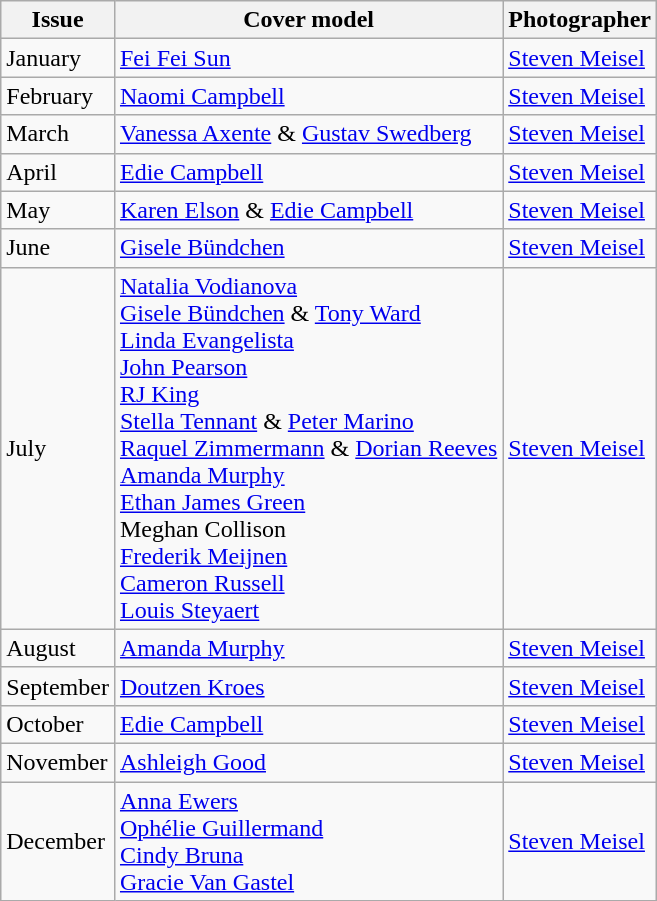<table class="sortable wikitable">
<tr>
<th>Issue</th>
<th>Cover model</th>
<th>Photographer</th>
</tr>
<tr>
<td>January</td>
<td><a href='#'>Fei Fei Sun</a></td>
<td><a href='#'>Steven Meisel</a></td>
</tr>
<tr>
<td>February</td>
<td><a href='#'>Naomi Campbell</a></td>
<td><a href='#'>Steven Meisel</a></td>
</tr>
<tr>
<td>March</td>
<td><a href='#'>Vanessa Axente</a> & <a href='#'>Gustav Swedberg</a></td>
<td><a href='#'>Steven Meisel</a></td>
</tr>
<tr>
<td>April</td>
<td><a href='#'>Edie Campbell</a></td>
<td><a href='#'>Steven Meisel</a></td>
</tr>
<tr>
<td>May</td>
<td><a href='#'>Karen Elson</a> & <a href='#'>Edie Campbell</a></td>
<td><a href='#'>Steven Meisel</a></td>
</tr>
<tr>
<td>June</td>
<td><a href='#'>Gisele Bündchen</a></td>
<td><a href='#'>Steven Meisel</a></td>
</tr>
<tr>
<td>July</td>
<td><a href='#'>Natalia Vodianova</a><br><a href='#'>Gisele Bündchen</a> & <a href='#'>Tony Ward</a><br><a href='#'>Linda Evangelista</a><br><a href='#'>John Pearson</a><br><a href='#'>RJ King</a><br><a href='#'>Stella Tennant</a> & <a href='#'>Peter Marino</a><br><a href='#'>Raquel Zimmermann</a> & <a href='#'>Dorian Reeves</a><br><a href='#'>Amanda Murphy</a><br><a href='#'>Ethan James Green</a><br>Meghan Collison<br><a href='#'>Frederik Meijnen</a><br><a href='#'>Cameron Russell</a><br><a href='#'>Louis Steyaert</a></td>
<td><a href='#'>Steven Meisel</a></td>
</tr>
<tr>
<td>August</td>
<td><a href='#'>Amanda Murphy</a></td>
<td><a href='#'>Steven Meisel</a></td>
</tr>
<tr>
<td>September</td>
<td><a href='#'>Doutzen Kroes</a></td>
<td><a href='#'>Steven Meisel</a></td>
</tr>
<tr>
<td>October</td>
<td><a href='#'>Edie Campbell</a></td>
<td><a href='#'>Steven Meisel</a></td>
</tr>
<tr>
<td>November</td>
<td><a href='#'>Ashleigh Good</a></td>
<td><a href='#'>Steven Meisel</a></td>
</tr>
<tr>
<td>December</td>
<td><a href='#'>Anna Ewers</a><br><a href='#'>Ophélie Guillermand</a><br><a href='#'>Cindy Bruna</a><br><a href='#'>Gracie Van Gastel</a></td>
<td><a href='#'>Steven Meisel</a></td>
</tr>
</table>
